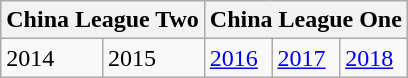<table class="wikitable">
<tr>
<th colspan="2">China League Two</th>
<th colspan="3">China League One</th>
</tr>
<tr>
<td>2014</td>
<td>2015</td>
<td><a href='#'>2016</a></td>
<td><a href='#'>2017</a></td>
<td><a href='#'>2018</a></td>
</tr>
</table>
